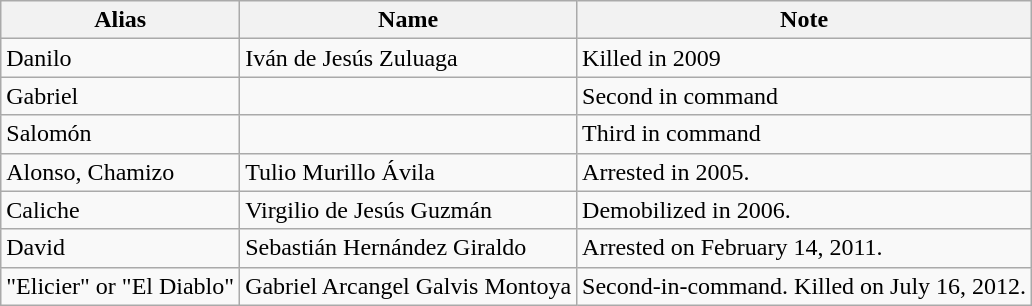<table class="wikitable">
<tr>
<th>Alias</th>
<th>Name</th>
<th>Note</th>
</tr>
<tr>
<td>Danilo</td>
<td>Iván de Jesús Zuluaga</td>
<td>Killed in 2009</td>
</tr>
<tr>
<td>Gabriel</td>
<td></td>
<td>Second in command</td>
</tr>
<tr>
<td>Salomón</td>
<td></td>
<td>Third in command</td>
</tr>
<tr>
<td>Alonso, Chamizo</td>
<td>Tulio Murillo Ávila</td>
<td>Arrested in 2005.</td>
</tr>
<tr>
<td>Caliche</td>
<td>Virgilio de Jesús Guzmán</td>
<td>Demobilized in 2006.</td>
</tr>
<tr>
<td>David</td>
<td>Sebastián Hernández Giraldo</td>
<td>Arrested on February 14, 2011.</td>
</tr>
<tr>
<td>"Elicier" or "El Diablo"</td>
<td>Gabriel Arcangel Galvis Montoya</td>
<td>Second-in-command. Killed on July 16, 2012.</td>
</tr>
</table>
